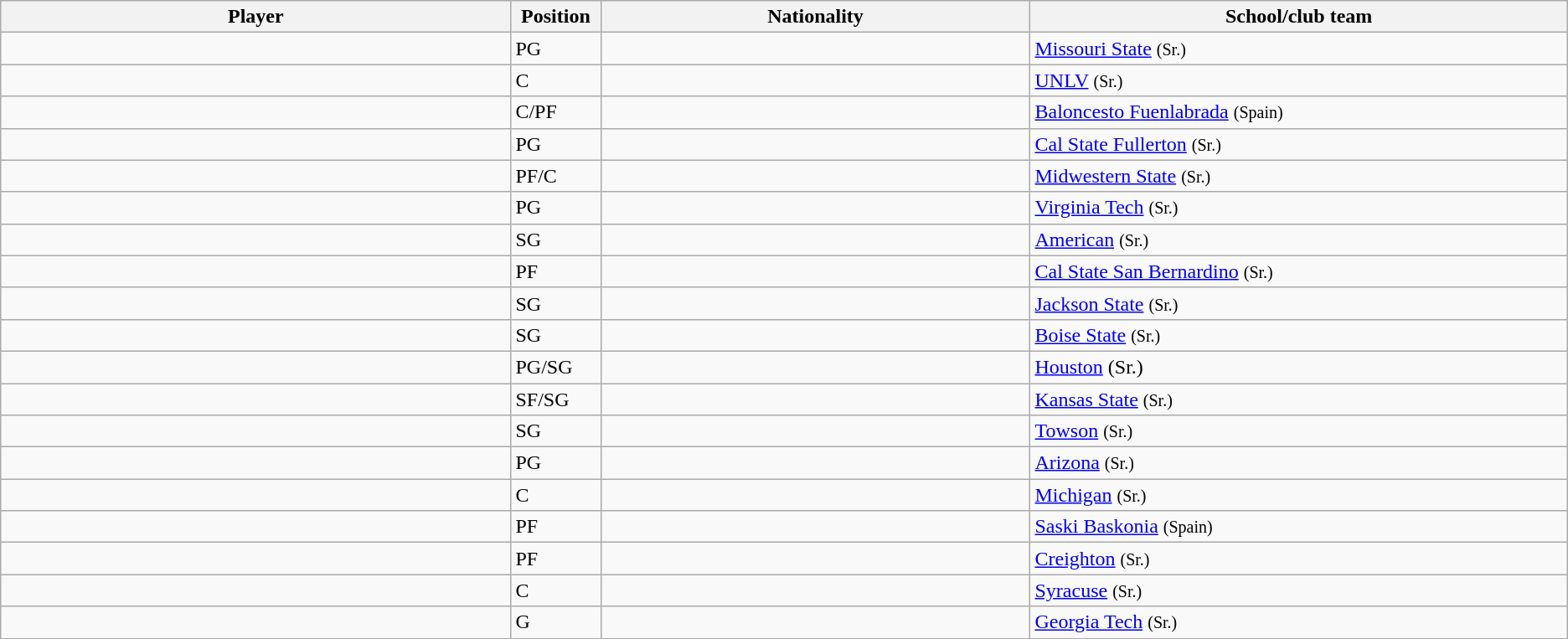<table class="wikitable sortable sortable">
<tr>
<th style="width:19%;">Player</th>
<th style="width:1%;">Position</th>
<th style="width:16%;">Nationality</th>
<th style="width:20%;">School/club team</th>
</tr>
<tr>
<td></td>
<td>PG</td>
<td></td>
<td><a href='#'>Missouri State</a> <small>(Sr.)</small></td>
</tr>
<tr>
<td></td>
<td>C</td>
<td></td>
<td><a href='#'>UNLV</a> <small>(Sr.)</small></td>
</tr>
<tr>
<td></td>
<td>C/PF</td>
<td></td>
<td><a href='#'>Baloncesto Fuenlabrada</a> <small>(Spain)</small></td>
</tr>
<tr>
<td></td>
<td>PG</td>
<td></td>
<td><a href='#'>Cal State Fullerton</a> <small>(Sr.)</small></td>
</tr>
<tr>
<td></td>
<td>PF/C</td>
<td></td>
<td><a href='#'>Midwestern State</a> <small>(Sr.)</small></td>
</tr>
<tr>
<td></td>
<td>PG</td>
<td></td>
<td><a href='#'>Virginia Tech</a> <small>(Sr.)</small></td>
</tr>
<tr>
<td></td>
<td>SG</td>
<td></td>
<td><a href='#'>American</a> <small>(Sr.)</small></td>
</tr>
<tr>
<td></td>
<td>PF</td>
<td></td>
<td><a href='#'>Cal State San Bernardino</a> <small>(Sr.)</small></td>
</tr>
<tr>
<td></td>
<td>SG</td>
<td></td>
<td><a href='#'>Jackson State</a> <small>(Sr.)</small></td>
</tr>
<tr>
<td></td>
<td>SG</td>
<td></td>
<td><a href='#'>Boise State</a> <small>(Sr.)</small></td>
</tr>
<tr>
<td></td>
<td>PG/SG</td>
<td><br></td>
<td><a href='#'>Houston</a> (Sr.)</td>
</tr>
<tr>
<td></td>
<td>SF/SG</td>
<td></td>
<td><a href='#'>Kansas State</a> <small>(Sr.)</small></td>
</tr>
<tr>
<td></td>
<td>SG</td>
<td></td>
<td><a href='#'>Towson</a> <small>(Sr.)</small></td>
</tr>
<tr>
<td></td>
<td>PG</td>
<td></td>
<td><a href='#'>Arizona</a> <small>(Sr.)</small></td>
</tr>
<tr>
<td></td>
<td>C</td>
<td></td>
<td><a href='#'>Michigan</a> <small>(Sr.)</small></td>
</tr>
<tr>
<td></td>
<td>PF</td>
<td></td>
<td><a href='#'>Saski Baskonia</a> <small>(Spain)</small></td>
</tr>
<tr>
<td></td>
<td>PF</td>
<td></td>
<td><a href='#'>Creighton</a> <small>(Sr.)</small></td>
</tr>
<tr>
<td></td>
<td>C</td>
<td></td>
<td><a href='#'>Syracuse</a> <small>(Sr.)</small></td>
</tr>
<tr>
<td></td>
<td>G</td>
<td></td>
<td><a href='#'>Georgia Tech</a> <small>(Sr.)</small></td>
</tr>
</table>
